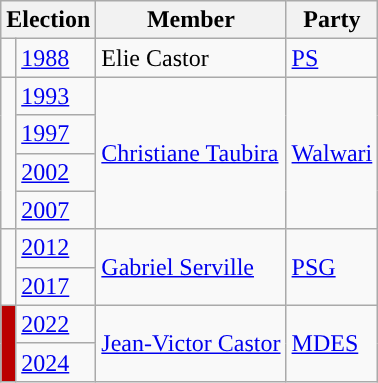<table class="wikitable">
<tr>
<th colspan="2">Election</th>
<th>Member</th>
<th>Party</th>
</tr>
<tr>
<td style="color:inherit;background-color: "></td>
<td><a href='#'>1988</a></td>
<td>Elie Castor</td>
<td><a href='#'>PS</a></td>
</tr>
<tr>
<td rowspan=4 style="background-color: "></td>
<td><a href='#'>1993</a></td>
<td rowspan=4><a href='#'>Christiane Taubira</a></td>
<td rowspan=4><a href='#'>Walwari</a></td>
</tr>
<tr>
<td><a href='#'>1997</a></td>
</tr>
<tr>
<td><a href='#'>2002</a></td>
</tr>
<tr>
<td><a href='#'>2007</a></td>
</tr>
<tr>
<td rowspan=2 style="background-color: "></td>
<td><a href='#'>2012</a></td>
<td rowspan=2><a href='#'>Gabriel Serville</a></td>
<td rowspan=2><a href='#'>PSG</a></td>
</tr>
<tr>
<td><a href='#'>2017</a></td>
</tr>
<tr>
<td rowspan=2 style="background-color:#bb0000"></td>
<td><a href='#'>2022</a></td>
<td rowspan=2><a href='#'>Jean-Victor Castor</a></td>
<td rowspan=2><a href='#'>MDES</a></td>
</tr>
<tr>
<td><a href='#'>2024</a></td>
</tr>
</table>
